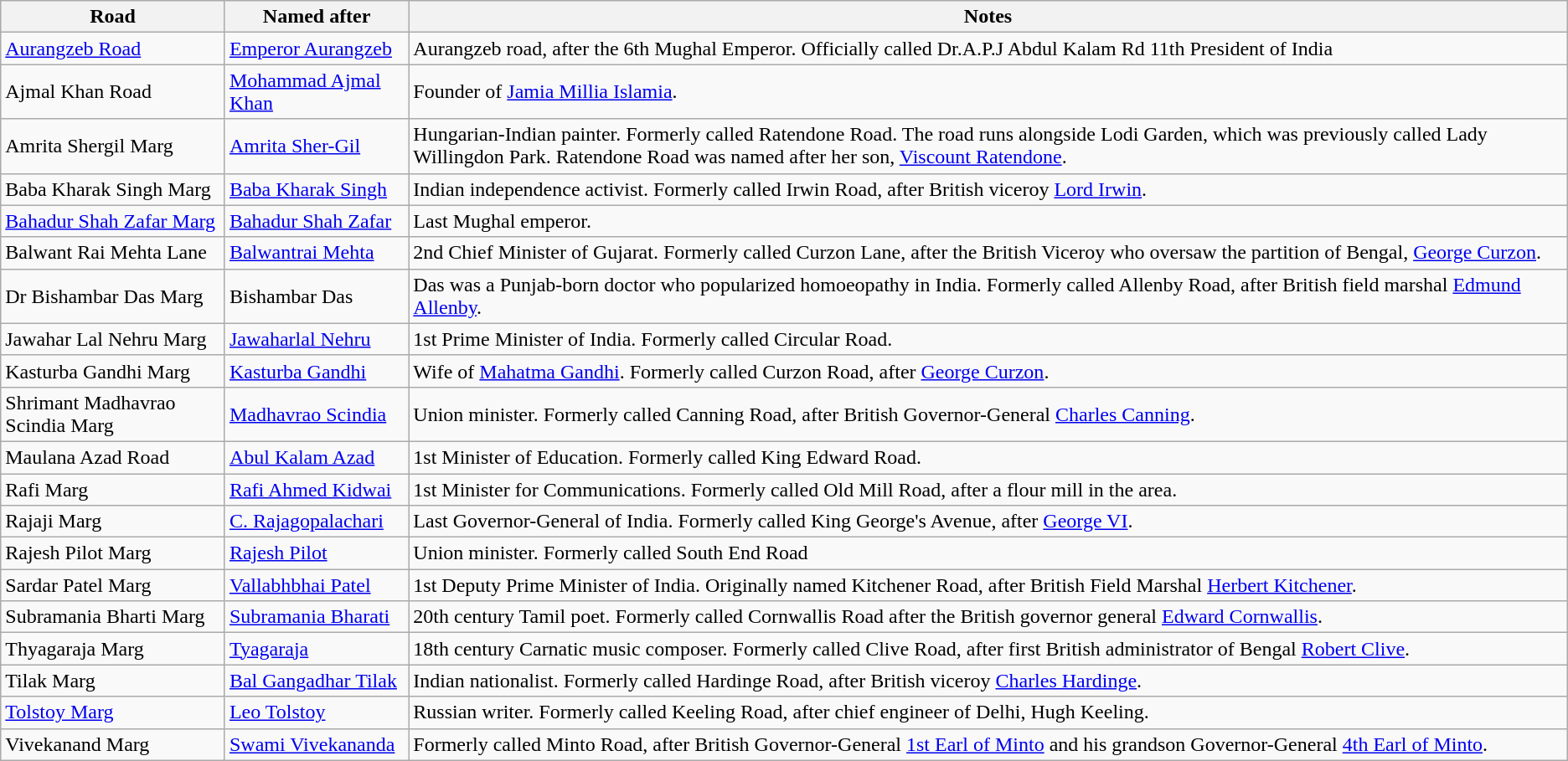<table class="wikitable">
<tr>
<th>Road</th>
<th>Named after</th>
<th>Notes</th>
</tr>
<tr>
<td><a href='#'>Aurangzeb Road</a></td>
<td><a href='#'>Emperor Aurangzeb</a></td>
<td>Aurangzeb road, after the 6th Mughal Emperor. Officially called Dr.A.P.J Abdul Kalam Rd 11th President of India</td>
</tr>
<tr>
<td>Ajmal Khan Road</td>
<td><a href='#'>Mohammad Ajmal Khan</a></td>
<td>Founder of <a href='#'>Jamia Millia Islamia</a>.</td>
</tr>
<tr>
<td>Amrita Shergil Marg</td>
<td><a href='#'>Amrita Sher-Gil</a></td>
<td>Hungarian-Indian painter. Formerly called Ratendone Road. The road runs alongside Lodi Garden, which was previously called Lady Willingdon Park. Ratendone Road was named after her son, <a href='#'>Viscount Ratendone</a>.</td>
</tr>
<tr>
<td>Baba Kharak Singh Marg</td>
<td><a href='#'>Baba Kharak Singh</a></td>
<td>Indian independence activist. Formerly called Irwin Road, after British viceroy <a href='#'>Lord Irwin</a>.</td>
</tr>
<tr>
<td><a href='#'>Bahadur Shah Zafar Marg</a></td>
<td><a href='#'>Bahadur Shah Zafar</a></td>
<td>Last Mughal emperor.</td>
</tr>
<tr>
<td>Balwant Rai Mehta Lane</td>
<td><a href='#'>Balwantrai Mehta</a></td>
<td>2nd Chief Minister of Gujarat. Formerly called Curzon Lane, after the British Viceroy who oversaw the partition of Bengal, <a href='#'>George Curzon</a>.</td>
</tr>
<tr>
<td>Dr Bishambar Das Marg</td>
<td>Bishambar Das</td>
<td>Das was a Punjab-born doctor who popularized homoeopathy in India. Formerly called Allenby Road, after British field marshal <a href='#'>Edmund Allenby</a>.</td>
</tr>
<tr>
<td>Jawahar Lal Nehru Marg</td>
<td><a href='#'>Jawaharlal Nehru</a></td>
<td>1st Prime Minister of India. Formerly called Circular Road.</td>
</tr>
<tr>
<td>Kasturba Gandhi Marg</td>
<td><a href='#'>Kasturba Gandhi</a></td>
<td>Wife of <a href='#'>Mahatma Gandhi</a>. Formerly called Curzon Road, after <a href='#'>George Curzon</a>.</td>
</tr>
<tr>
<td>Shrimant Madhavrao Scindia Marg</td>
<td><a href='#'>Madhavrao Scindia</a></td>
<td>Union minister. Formerly called Canning Road, after British Governor-General <a href='#'>Charles Canning</a>.</td>
</tr>
<tr>
<td>Maulana Azad Road</td>
<td><a href='#'>Abul Kalam Azad</a></td>
<td>1st Minister of Education. Formerly called King Edward Road.</td>
</tr>
<tr>
<td>Rafi Marg</td>
<td><a href='#'>Rafi Ahmed Kidwai</a></td>
<td>1st Minister for Communications. Formerly called Old Mill Road, after a flour mill in the area.</td>
</tr>
<tr>
<td>Rajaji Marg</td>
<td><a href='#'>C. Rajagopalachari</a></td>
<td>Last Governor-General of India. Formerly called King George's Avenue, after <a href='#'>George VI</a>.</td>
</tr>
<tr>
<td>Rajesh Pilot Marg</td>
<td><a href='#'>Rajesh Pilot</a></td>
<td>Union minister. Formerly called  South End Road</td>
</tr>
<tr>
<td>Sardar Patel Marg</td>
<td><a href='#'>Vallabhbhai Patel</a></td>
<td>1st Deputy Prime Minister of India. Originally named Kitchener Road, after British Field Marshal <a href='#'>Herbert Kitchener</a>.</td>
</tr>
<tr>
<td>Subramania Bharti Marg</td>
<td><a href='#'>Subramania Bharati</a></td>
<td>20th century Tamil poet. Formerly called Cornwallis Road after the British governor general <a href='#'>Edward Cornwallis</a>.</td>
</tr>
<tr>
<td>Thyagaraja Marg</td>
<td><a href='#'>Tyagaraja</a></td>
<td>18th century Carnatic music composer. Formerly called Clive Road, after first British administrator of Bengal <a href='#'>Robert Clive</a>.</td>
</tr>
<tr>
<td>Tilak Marg</td>
<td><a href='#'>Bal Gangadhar Tilak</a></td>
<td>Indian nationalist. Formerly called Hardinge Road, after British viceroy <a href='#'>Charles Hardinge</a>.</td>
</tr>
<tr>
<td><a href='#'>Tolstoy Marg</a></td>
<td><a href='#'>Leo Tolstoy</a></td>
<td>Russian writer. Formerly called Keeling Road, after chief engineer of Delhi, Hugh Keeling.</td>
</tr>
<tr>
<td>Vivekanand Marg</td>
<td><a href='#'>Swami Vivekananda</a></td>
<td>Formerly called Minto Road, after British Governor-General <a href='#'>1st Earl of Minto</a>  and his grandson Governor-General <a href='#'>4th Earl of Minto</a>.</td>
</tr>
</table>
